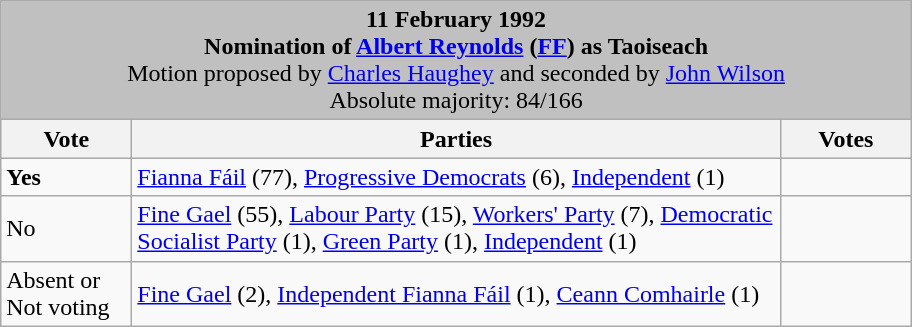<table class="wikitable">
<tr>
<td colspan="3" bgcolor="#C0C0C0" align="center"><strong>11 February 1992<br>Nomination of <a href='#'>Albert Reynolds</a> (<a href='#'>FF</a>) as Taoiseach</strong><br>Motion proposed by <a href='#'>Charles Haughey</a> and seconded by <a href='#'>John Wilson</a><br>Absolute majority: 84/166</td>
</tr>
<tr bgcolor="#D8D8D8">
<th width=80px>Vote</th>
<th width=425px>Parties</th>
<th width=80px>Votes</th>
</tr>
<tr>
<td> <strong>Yes</strong></td>
<td><a href='#'>Fianna Fáil</a> (77), <a href='#'>Progressive Democrats</a> (6), <a href='#'>Independent</a> (1)</td>
<td></td>
</tr>
<tr>
<td>No</td>
<td><a href='#'>Fine Gael</a> (55), <a href='#'>Labour Party</a> (15), <a href='#'>Workers' Party</a> (7), <a href='#'>Democratic Socialist Party</a> (1), <a href='#'>Green Party</a> (1), <a href='#'>Independent</a> (1)</td>
<td></td>
</tr>
<tr>
<td>Absent or<br>Not voting</td>
<td><a href='#'>Fine Gael</a> (2), <a href='#'>Independent Fianna Fáil</a> (1), <a href='#'>Ceann Comhairle</a> (1)</td>
<td></td>
</tr>
</table>
